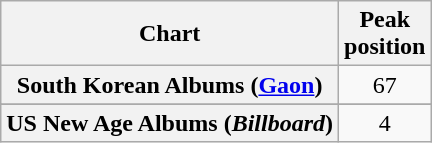<table class="wikitable sortable plainrowheaders" style="text-align:center">
<tr>
<th scope="col">Chart</th>
<th scope="col">Peak<br>position</th>
</tr>
<tr>
<th scope="row">South Korean Albums (<a href='#'>Gaon</a>)</th>
<td style="text-align:center;">67</td>
</tr>
<tr>
</tr>
<tr>
<th scope="row">US New Age Albums (<em>Billboard</em>)</th>
<td>4</td>
</tr>
</table>
